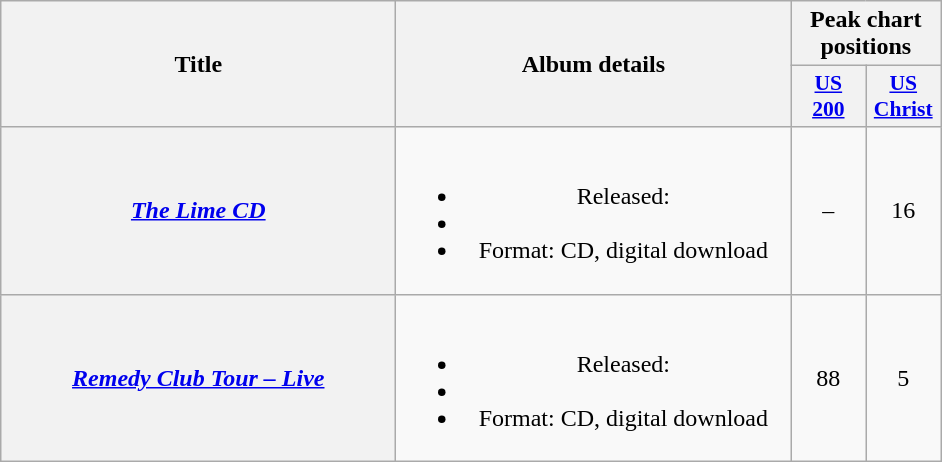<table class="wikitable plainrowheaders" style="text-align:center;">
<tr>
<th scope="col" rowspan="2" style="width:16em;">Title</th>
<th scope="col" rowspan="2" style="width:16em;">Album details</th>
<th scope="col" colspan="2">Peak chart positions</th>
</tr>
<tr>
<th style="width:3em; font-size:90%"><a href='#'>US<br>200</a><br></th>
<th style="width:3em; font-size:90%"><a href='#'>US<br>Christ</a><br></th>
</tr>
<tr>
<th scope="row"><em><a href='#'>The Lime CD</a></em></th>
<td><br><ul><li>Released: </li><li></li><li>Format: CD, digital download</li></ul></td>
<td>–</td>
<td>16</td>
</tr>
<tr>
<th scope="row"><em><a href='#'>Remedy Club Tour – Live</a></em></th>
<td><br><ul><li>Released: </li><li></li><li>Format: CD, digital download</li></ul></td>
<td>88</td>
<td>5</td>
</tr>
</table>
